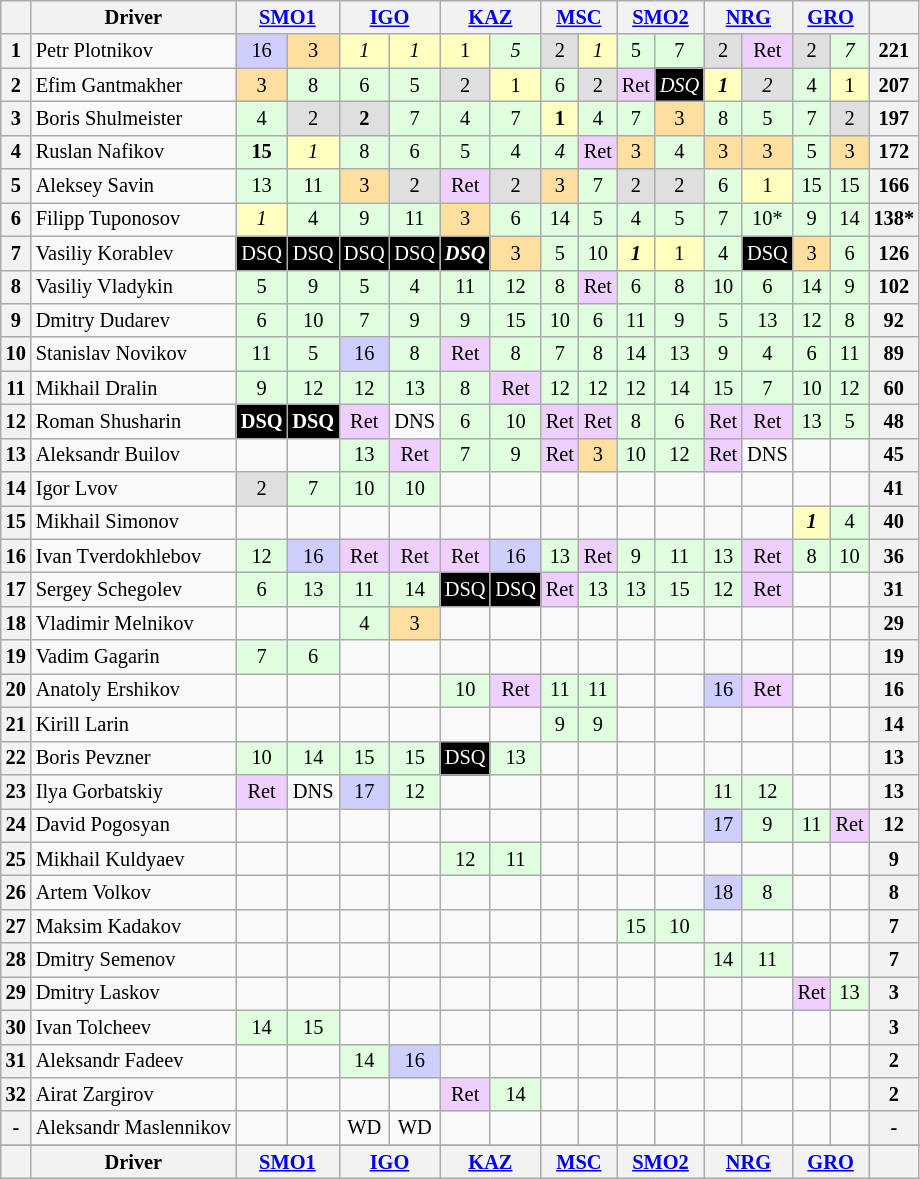<table align=left| class="wikitable" style="font-size: 85%; text-align: center">
<tr valign="top">
<th valign="middle"></th>
<th valign="middle">Driver</th>
<th colspan=2><a href='#'>SMO1</a></th>
<th colspan=2><a href='#'>IGO</a></th>
<th colspan=2><a href='#'>KAZ</a></th>
<th colspan=2><a href='#'>MSC</a></th>
<th colspan=2><a href='#'>SMO2</a></th>
<th colspan=2><a href='#'>NRG</a></th>
<th colspan=2><a href='#'>GRO</a></th>
<th valign="middle"></th>
</tr>
<tr>
<th>1</th>
<td align="left">Petr Plotnikov</td>
<td style="background:#cfcfff;">16</td>
<td style="background:#ffdf9f;">3</td>
<td style="background:#ffffbf;"><em>1</em></td>
<td style="background:#ffffbf;"><em>1</em></td>
<td style="background:#ffffbf;">1</td>
<td style="background:#dfffdf;"><em>5</em></td>
<td style="background:#dfdfdf;">2</td>
<td style="background:#ffffbf;"><em>1</em></td>
<td style="background:#dfffdf;">5</td>
<td style="background:#dfffdf;">7</td>
<td style="background:#dfdfdf;">2</td>
<td style="background:#efcfff;">Ret</td>
<td style="background:#dfdfdf;">2</td>
<td style="background:#dfffdf;"><em>7</em></td>
<th>221</th>
</tr>
<tr>
<th>2</th>
<td align="left">Efim Gantmakher</td>
<td style="background:#ffdf9f;">3</td>
<td style="background:#dfffdf;">8</td>
<td style="background:#dfffdf;">6</td>
<td style="background:#dfffdf;">5</td>
<td style="background:#dfdfdf;">2</td>
<td style="background:#ffffbf;">1</td>
<td style="background:#dfffdf;">6</td>
<td style="background:#dfdfdf;">2</td>
<td style="background:#efcfff;">Ret</td>
<td style="background-color:#000000;color:white"><em>DSQ</em></td>
<td style="background:#ffffbf;"><strong><em>1</em></strong></td>
<td style="background:#dfdfdf;"><em>2</em></td>
<td style="background:#dfffdf;">4</td>
<td style="background:#ffffbf;">1</td>
<th>207</th>
</tr>
<tr>
<th>3</th>
<td align="left">Boris Shulmeister</td>
<td style="background:#dfffdf;">4</td>
<td style="background:#dfdfdf;">2</td>
<td style="background:#dfdfdf;"><strong>2</strong></td>
<td style="background:#dfffdf;">7</td>
<td style="background:#dfffdf;">4</td>
<td style="background:#dfffdf;">7</td>
<td style="background:#ffffbf;"><strong>1</strong></td>
<td style="background:#dfffdf;">4</td>
<td style="background:#dfffdf;">7</td>
<td style="background:#ffdf9f;">3</td>
<td style="background:#dfffdf;">8</td>
<td style="background:#dfffdf;">5</td>
<td style="background:#dfffdf;">7</td>
<td style="background:#dfdfdf;">2</td>
<th>197</th>
</tr>
<tr>
<th>4</th>
<td align="left">Ruslan Nafikov</td>
<td style="background:#dfffdf;"><strong>15</strong></td>
<td style="background:#ffffbf;"><em>1</em></td>
<td style="background:#dfffdf;">8</td>
<td style="background:#dfffdf;">6</td>
<td style="background:#dfffdf;">5</td>
<td style="background:#dfffdf;">4</td>
<td style="background:#dfffdf;"><em>4</em></td>
<td style="background:#efcfff;">Ret</td>
<td style="background:#ffdf9f;">3</td>
<td style="background:#dfffdf;">4</td>
<td style="background:#ffdf9f;">3</td>
<td style="background:#ffdf9f;">3</td>
<td style="background:#dfffdf;">5</td>
<td style="background:#ffdf9f;">3</td>
<th>172</th>
</tr>
<tr>
<th>5</th>
<td align="left">Aleksey Savin</td>
<td style="background:#dfffdf;">13</td>
<td style="background:#dfffdf;">11</td>
<td style="background:#ffdf9f;">3</td>
<td style="background:#dfdfdf;">2</td>
<td style="background:#efcfff;">Ret</td>
<td style="background:#dfdfdf;">2</td>
<td style="background:#ffdf9f;">3</td>
<td style="background:#dfffdf;">7</td>
<td style="background:#dfdfdf;">2</td>
<td style="background:#dfdfdf;">2</td>
<td style="background:#dfffdf;">6</td>
<td style="background:#ffffbf;">1</td>
<td style="background:#dfffdf;">15</td>
<td style="background:#dfffdf;">15</td>
<th>166</th>
</tr>
<tr>
<th>6</th>
<td align="left">Filipp Tuponosov</td>
<td style="background:#ffffbf;"><em>1</em></td>
<td style="background:#dfffdf;">4</td>
<td style="background:#dfffdf;">9</td>
<td style="background:#dfffdf;">11</td>
<td style="background:#ffdf9f;">3</td>
<td style="background:#dfffdf;">6</td>
<td style="background:#dfffdf;">14</td>
<td style="background:#dfffdf;">5</td>
<td style="background:#dfffdf;">4</td>
<td style="background:#dfffdf;">5</td>
<td style="background:#dfffdf;">7</td>
<td style="background:#dfffdf;">10*</td>
<td style="background:#dfffdf;">9</td>
<td style="background:#dfffdf;">14</td>
<th>138*</th>
</tr>
<tr>
<th>7</th>
<td align="left">Vasiliy Korablev</td>
<td style="background-color:#000000;color:white">DSQ</td>
<td style="background-color:#000000;color:white">DSQ</td>
<td style="background-color:#000000;color:white">DSQ</td>
<td style="background-color:#000000;color:white">DSQ</td>
<td style="background-color:#000000;color:white"><strong><em>DSQ</em></strong></td>
<td style="background:#ffdf9f;">3</td>
<td style="background:#dfffdf;">5</td>
<td style="background:#dfffdf;">10</td>
<td style="background:#ffffbf;"><strong><em>1</em></strong></td>
<td style="background:#ffffbf;">1</td>
<td style="background:#dfffdf;">4</td>
<td style="background-color:#000000;color:white">DSQ</td>
<td style="background:#ffdf9f;">3</td>
<td style="background:#dfffdf;">6</td>
<th>126</th>
</tr>
<tr>
<th>8</th>
<td align="left">Vasiliy Vladykin</td>
<td style="background:#dfffdf;">5</td>
<td style="background:#dfffdf;">9</td>
<td style="background:#dfffdf;">5</td>
<td style="background:#dfffdf;">4</td>
<td style="background:#dfffdf;">11</td>
<td style="background:#dfffdf;">12</td>
<td style="background:#dfffdf;">8</td>
<td style="background:#efcfff;">Ret</td>
<td style="background:#dfffdf;">6</td>
<td style="background:#dfffdf;">8</td>
<td style="background:#dfffdf;">10</td>
<td style="background:#dfffdf;">6</td>
<td style="background:#dfffdf;">14</td>
<td style="background:#dfffdf;">9</td>
<th>102</th>
</tr>
<tr>
<th>9</th>
<td align="left">Dmitry Dudarev</td>
<td style="background:#dfffdf;">6</td>
<td style="background:#dfffdf;">10</td>
<td style="background:#dfffdf;">7</td>
<td style="background:#dfffdf;">9</td>
<td style="background:#dfffdf;">9</td>
<td style="background:#dfffdf;">15</td>
<td style="background:#dfffdf;">10</td>
<td style="background:#dfffdf;">6</td>
<td style="background:#dfffdf;">11</td>
<td style="background:#dfffdf;">9</td>
<td style="background:#dfffdf;">5</td>
<td style="background:#dfffdf;">13</td>
<td style="background:#dfffdf;">12</td>
<td style="background:#dfffdf;">8</td>
<th>92</th>
</tr>
<tr>
<th>10</th>
<td align="left">Stanislav Novikov</td>
<td style="background:#dfffdf;">11</td>
<td style="background:#dfffdf;">5</td>
<td style="background:#cfcfff;">16</td>
<td style="background:#dfffdf;">8</td>
<td style="background:#efcfff;">Ret</td>
<td style="background:#dfffdf;">8</td>
<td style="background:#dfffdf;">7</td>
<td style="background:#dfffdf;">8</td>
<td style="background:#dfffdf;">14</td>
<td style="background:#dfffdf;">13</td>
<td style="background:#dfffdf;">9</td>
<td style="background:#dfffdf;">4</td>
<td style="background:#dfffdf;">6</td>
<td style="background:#dfffdf;">11</td>
<th>89</th>
</tr>
<tr>
<th>11</th>
<td align="left">Mikhail Dralin</td>
<td style="background:#dfffdf;">9</td>
<td style="background:#dfffdf;">12</td>
<td style="background:#dfffdf;">12</td>
<td style="background:#dfffdf;">13</td>
<td style="background:#dfffdf;">8</td>
<td style="background:#efcfff;">Ret</td>
<td style="background:#dfffdf;">12</td>
<td style="background:#dfffdf;">12</td>
<td style="background:#dfffdf;">12</td>
<td style="background:#dfffdf;">14</td>
<td style="background:#dfffdf;">15</td>
<td style="background:#dfffdf;">7</td>
<td style="background:#dfffdf;">10</td>
<td style="background:#dfffdf;">12</td>
<th>60</th>
</tr>
<tr>
<th>12</th>
<td align="left">Roman Shusharin</td>
<td style="background-color:#000000;color:white"><strong>DSQ</strong></td>
<td style="background-color:#000000;color:white"><strong>DSQ</strong></td>
<td style="background:#efcfff;">Ret</td>
<td>DNS</td>
<td style="background:#dfffdf;">6</td>
<td style="background:#dfffdf;">10</td>
<td style="background:#efcfff;">Ret</td>
<td style="background:#efcfff;">Ret</td>
<td style="background:#dfffdf;">8</td>
<td style="background:#dfffdf;">6</td>
<td style="background:#efcfff;">Ret</td>
<td style="background:#efcfff;">Ret</td>
<td style="background:#dfffdf;">13</td>
<td style="background:#dfffdf;">5</td>
<th>48</th>
</tr>
<tr>
<th>13</th>
<td align="left">Aleksandr Builov</td>
<td></td>
<td></td>
<td style="background:#dfffdf;">13</td>
<td style="background:#efcfff;">Ret</td>
<td style="background:#dfffdf;">7</td>
<td style="background:#dfffdf;">9</td>
<td style="background:#efcfff;">Ret</td>
<td style="background:#ffdf9f;">3</td>
<td style="background:#dfffdf;">10</td>
<td style="background:#dfffdf;">12</td>
<td style="background:#efcfff;">Ret</td>
<td>DNS</td>
<td></td>
<td></td>
<th>45</th>
</tr>
<tr>
<th>14</th>
<td align="left">Igor Lvov</td>
<td style="background:#dfdfdf;">2</td>
<td style="background:#dfffdf;">7</td>
<td style="background:#dfffdf;">10</td>
<td style="background:#dfffdf;">10</td>
<td></td>
<td></td>
<td></td>
<td></td>
<td></td>
<td></td>
<td></td>
<td></td>
<td></td>
<td></td>
<th>41</th>
</tr>
<tr>
<th>15</th>
<td align="left">Mikhail Simonov</td>
<td></td>
<td></td>
<td></td>
<td></td>
<td></td>
<td></td>
<td></td>
<td></td>
<td></td>
<td></td>
<td></td>
<td></td>
<td style="background:#ffffbf;"><strong><em>1</em></strong></td>
<td style="background:#dfffdf;">4</td>
<th>40</th>
</tr>
<tr>
<th>16</th>
<td align="left">Ivan Tverdokhlebov</td>
<td style="background:#dfffdf;">12</td>
<td style="background:#cfcfff;">16</td>
<td style="background:#efcfff;">Ret</td>
<td style="background:#efcfff;">Ret</td>
<td style="background:#efcfff;">Ret</td>
<td style="background:#cfcfff;">16</td>
<td style="background:#dfffdf;">13</td>
<td style="background:#efcfff;">Ret</td>
<td style="background:#dfffdf;">9</td>
<td style="background:#dfffdf;">11</td>
<td style="background:#dfffdf;">13</td>
<td style="background:#efcfff;">Ret</td>
<td style="background:#dfffdf;">8</td>
<td style="background:#dfffdf;">10</td>
<th>36</th>
</tr>
<tr>
<th>17</th>
<td align="left">Sergey Schegolev</td>
<td style="background:#dfffdf;">6</td>
<td style="background:#dfffdf;">13</td>
<td style="background:#dfffdf;">11</td>
<td style="background:#dfffdf;">14</td>
<td style="background-color:#000000;color:white">DSQ</td>
<td style="background-color:#000000;color:white">DSQ</td>
<td style="background:#efcfff;">Ret</td>
<td style="background:#dfffdf;">13</td>
<td style="background:#dfffdf;">13</td>
<td style="background:#dfffdf;">15</td>
<td style="background:#dfffdf;">12</td>
<td style="background:#efcfff;">Ret</td>
<td></td>
<td></td>
<th>31</th>
</tr>
<tr>
<th>18</th>
<td align="left">Vladimir Melnikov</td>
<td></td>
<td></td>
<td style="background:#dfffdf;">4</td>
<td style="background:#ffdf9f;">3</td>
<td></td>
<td></td>
<td></td>
<td></td>
<td></td>
<td></td>
<td></td>
<td></td>
<td></td>
<td></td>
<th>29</th>
</tr>
<tr>
<th>19</th>
<td align="left">Vadim Gagarin</td>
<td style="background:#dfffdf;">7</td>
<td style="background:#dfffdf;">6</td>
<td></td>
<td></td>
<td></td>
<td></td>
<td></td>
<td></td>
<td></td>
<td></td>
<td></td>
<td></td>
<td></td>
<td></td>
<th>19</th>
</tr>
<tr>
<th>20</th>
<td align="left">Anatoly Ershikov</td>
<td></td>
<td></td>
<td></td>
<td></td>
<td style="background:#dfffdf;">10</td>
<td style="background:#efcfff;">Ret</td>
<td style="background:#dfffdf;">11</td>
<td style="background:#dfffdf;">11</td>
<td></td>
<td></td>
<td style="background:#cfcfff;">16</td>
<td style="background:#efcfff;">Ret</td>
<td></td>
<td></td>
<th>16</th>
</tr>
<tr>
<th>21</th>
<td align="left">Kirill Larin</td>
<td></td>
<td></td>
<td></td>
<td></td>
<td></td>
<td></td>
<td style="background:#dfffdf;">9</td>
<td style="background:#dfffdf;">9</td>
<td></td>
<td></td>
<td></td>
<td></td>
<td></td>
<td></td>
<th>14</th>
</tr>
<tr>
<th>22</th>
<td align="left">Boris Pevzner</td>
<td style="background:#dfffdf;">10</td>
<td style="background:#dfffdf;">14</td>
<td style="background:#dfffdf;">15</td>
<td style="background:#dfffdf;">15</td>
<td style="background-color:#000000;color:white">DSQ</td>
<td style="background:#dfffdf;">13</td>
<td></td>
<td></td>
<td></td>
<td></td>
<td></td>
<td></td>
<td></td>
<td></td>
<th>13</th>
</tr>
<tr>
<th>23</th>
<td align="left">Ilya Gorbatskiy</td>
<td style="background:#efcfff;">Ret</td>
<td>DNS</td>
<td style="background:#cfcfff;">17</td>
<td style="background:#dfffdf;">12</td>
<td></td>
<td></td>
<td></td>
<td></td>
<td></td>
<td></td>
<td style="background:#dfffdf;">11</td>
<td style="background:#dfffdf;">12</td>
<td></td>
<td></td>
<th>13</th>
</tr>
<tr>
<th>24</th>
<td align="left">David Pogosyan</td>
<td></td>
<td></td>
<td></td>
<td></td>
<td></td>
<td></td>
<td></td>
<td></td>
<td></td>
<td></td>
<td style="background:#cfcfff;">17</td>
<td style="background:#dfffdf;">9</td>
<td style="background:#dfffdf;">11</td>
<td style="background:#efcfff;">Ret</td>
<th>12</th>
</tr>
<tr>
<th>25</th>
<td align="left">Mikhail Kuldyaev</td>
<td></td>
<td></td>
<td></td>
<td></td>
<td style="background:#dfffdf;">12</td>
<td style="background:#dfffdf;">11</td>
<td></td>
<td></td>
<td></td>
<td></td>
<td></td>
<td></td>
<td></td>
<td></td>
<th>9</th>
</tr>
<tr>
<th>26</th>
<td align="left">Artem Volkov</td>
<td></td>
<td></td>
<td></td>
<td></td>
<td></td>
<td></td>
<td></td>
<td></td>
<td></td>
<td></td>
<td style="background:#cfcfff;">18</td>
<td style="background:#dfffdf;">8</td>
<td></td>
<td></td>
<th>8</th>
</tr>
<tr>
<th>27</th>
<td align="left">Maksim Kadakov</td>
<td></td>
<td></td>
<td></td>
<td></td>
<td></td>
<td></td>
<td></td>
<td></td>
<td style="background:#dfffdf;">15</td>
<td style="background:#dfffdf;">10</td>
<td></td>
<td></td>
<td></td>
<td></td>
<th>7</th>
</tr>
<tr>
<th>28</th>
<td align="left">Dmitry Semenov</td>
<td></td>
<td></td>
<td></td>
<td></td>
<td></td>
<td></td>
<td></td>
<td></td>
<td></td>
<td></td>
<td style="background:#dfffdf;">14</td>
<td style="background:#dfffdf;">11</td>
<td></td>
<td></td>
<th>7</th>
</tr>
<tr>
<th>29</th>
<td align="left">Dmitry Laskov</td>
<td></td>
<td></td>
<td></td>
<td></td>
<td></td>
<td></td>
<td></td>
<td></td>
<td></td>
<td></td>
<td></td>
<td></td>
<td style="background:#efcfff;">Ret</td>
<td style="background:#dfffdf;">13</td>
<th>3</th>
</tr>
<tr>
<th>30</th>
<td align="left">Ivan Tolcheev</td>
<td style="background:#dfffdf;">14</td>
<td style="background:#dfffdf;">15</td>
<td></td>
<td></td>
<td></td>
<td></td>
<td></td>
<td></td>
<td></td>
<td></td>
<td></td>
<td></td>
<td></td>
<td></td>
<th>3</th>
</tr>
<tr>
<th>31</th>
<td align="left">Aleksandr Fadeev</td>
<td></td>
<td></td>
<td style="background:#dfffdf;">14</td>
<td style="background:#cfcfff;">16</td>
<td></td>
<td></td>
<td></td>
<td></td>
<td></td>
<td></td>
<td></td>
<td></td>
<td></td>
<td></td>
<th>2</th>
</tr>
<tr>
<th>32</th>
<td align="left">Airat Zargirov</td>
<td></td>
<td></td>
<td></td>
<td></td>
<td style="background:#efcfff;">Ret</td>
<td style="background:#dfffdf;">14</td>
<td></td>
<td></td>
<td></td>
<td></td>
<td></td>
<td></td>
<td></td>
<td></td>
<th>2</th>
</tr>
<tr>
<th>-</th>
<td align="left">Aleksandr Maslennikov</td>
<td></td>
<td></td>
<td>WD</td>
<td>WD</td>
<td></td>
<td></td>
<td></td>
<td></td>
<td></td>
<td></td>
<td></td>
<td></td>
<td></td>
<td></td>
<th>-</th>
</tr>
<tr>
</tr>
<tr valign="top">
<th valign="middle"></th>
<th valign="middle">Driver</th>
<th colspan=2><a href='#'>SMO1</a></th>
<th colspan=2><a href='#'>IGO</a></th>
<th colspan=2><a href='#'>KAZ</a></th>
<th colspan=2><a href='#'>MSC</a></th>
<th colspan=2><a href='#'>SMO2</a></th>
<th colspan=2><a href='#'>NRG</a></th>
<th colspan=2><a href='#'>GRO</a></th>
<th valign="middle"></th>
</tr>
</table>
